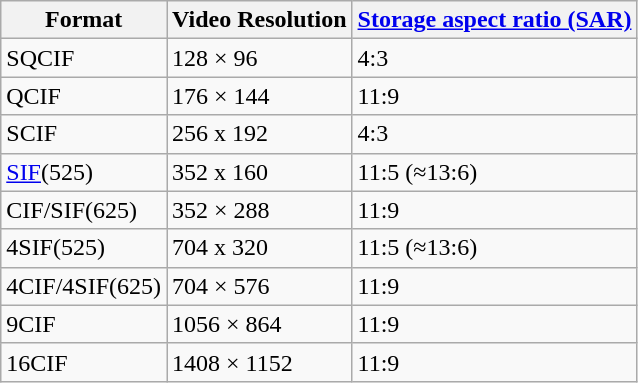<table class="wikitable">
<tr>
<th>Format</th>
<th>Video Resolution</th>
<th><a href='#'>Storage aspect ratio (SAR)</a></th>
</tr>
<tr>
<td>SQCIF</td>
<td>128 × 96</td>
<td>4:3</td>
</tr>
<tr>
<td>QCIF</td>
<td>176 × 144</td>
<td>11:9</td>
</tr>
<tr>
<td>SCIF</td>
<td>256 x 192</td>
<td>4:3</td>
</tr>
<tr>
<td><a href='#'>SIF</a>(525)</td>
<td>352 x 160</td>
<td>11:5 (≈13:6)</td>
</tr>
<tr>
<td>CIF/SIF(625)</td>
<td>352 × 288</td>
<td>11:9</td>
</tr>
<tr>
<td>4SIF(525)</td>
<td>704 x 320</td>
<td>11:5 (≈13:6)</td>
</tr>
<tr>
<td>4CIF/4SIF(625)</td>
<td>704 × 576</td>
<td>11:9</td>
</tr>
<tr>
<td>9CIF</td>
<td>1056 × 864</td>
<td>11:9</td>
</tr>
<tr>
<td>16CIF</td>
<td>1408 × 1152</td>
<td>11:9</td>
</tr>
</table>
